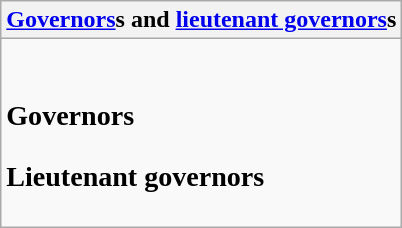<table class="wikitable collapsible collapsed">
<tr>
<th><a href='#'>Governors</a>s and <a href='#'>lieutenant governors</a>s</th>
</tr>
<tr>
<td><br><h3>Governors</h3><h3>Lieutenant governors</h3></td>
</tr>
</table>
